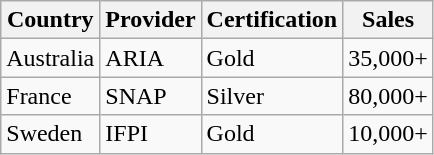<table class="wikitable" border="1">
<tr>
<th>Country</th>
<th>Provider</th>
<th>Certification</th>
<th>Sales</th>
</tr>
<tr>
<td>Australia</td>
<td>ARIA</td>
<td>Gold</td>
<td>35,000+</td>
</tr>
<tr>
<td>France</td>
<td>SNAP</td>
<td>Silver</td>
<td>80,000+</td>
</tr>
<tr>
<td>Sweden</td>
<td>IFPI</td>
<td>Gold</td>
<td>10,000+</td>
</tr>
</table>
